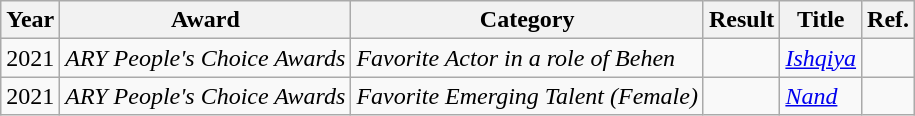<table class="wikitable">
<tr>
<th>Year</th>
<th>Award</th>
<th>Category</th>
<th>Result</th>
<th>Title</th>
<th>Ref.</th>
</tr>
<tr>
<td>2021</td>
<td><em>ARY People's Choice Awards</em></td>
<td><em>Favorite Actor in a role of Behen</em></td>
<td></td>
<td><em><a href='#'>Ishqiya</a></em></td>
<td></td>
</tr>
<tr>
<td>2021</td>
<td><em>ARY People's Choice Awards</em></td>
<td><em>Favorite Emerging Talent (Female)</em></td>
<td></td>
<td><em><a href='#'>Nand</a></em></td>
<td></td>
</tr>
</table>
